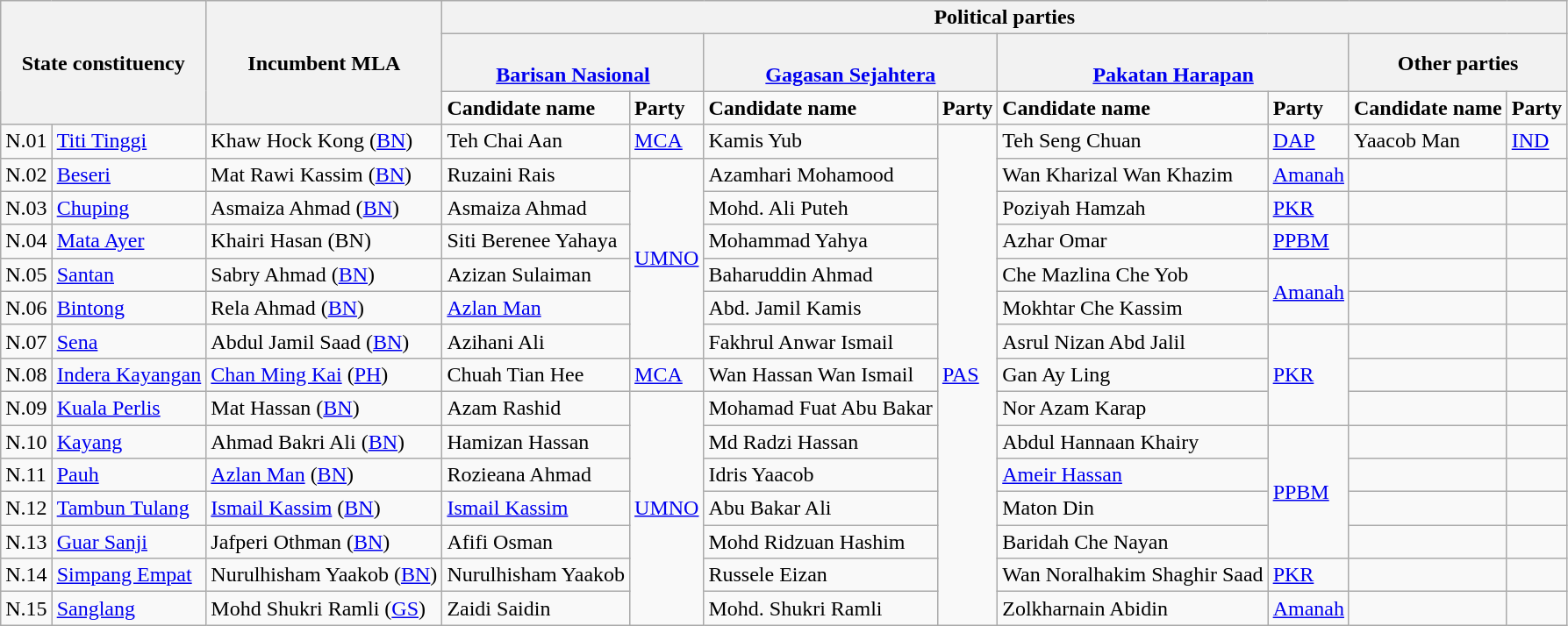<table class="wikitable mw-collapsible mw-collapsed">
<tr>
<th colspan="2" rowspan="3">State constituency</th>
<th rowspan="3">Incumbent MLA</th>
<th colspan="8">Political parties</th>
</tr>
<tr>
<th colspan="2"><br><a href='#'>Barisan Nasional</a></th>
<th colspan="2"><br><a href='#'>Gagasan Sejahtera</a></th>
<th colspan="2"><br><a href='#'>Pakatan Harapan</a></th>
<th colspan="2">Other parties</th>
</tr>
<tr>
<td><strong>Candidate name</strong></td>
<td><strong>Party</strong></td>
<td><strong>Candidate name</strong></td>
<td><strong>Party</strong></td>
<td><strong>Candidate name</strong></td>
<td><strong>Party</strong></td>
<td><strong>Candidate name</strong></td>
<td><strong>Party</strong></td>
</tr>
<tr>
<td>N.01</td>
<td><a href='#'>Titi Tinggi</a></td>
<td>Khaw Hock Kong (<a href='#'>BN</a>)</td>
<td>Teh Chai Aan</td>
<td><a href='#'>MCA</a></td>
<td>Kamis Yub</td>
<td rowspan="15"><a href='#'>PAS</a></td>
<td>Teh Seng Chuan</td>
<td><a href='#'>DAP</a></td>
<td>Yaacob Man</td>
<td><a href='#'>IND</a></td>
</tr>
<tr>
<td>N.02</td>
<td><a href='#'>Beseri</a></td>
<td>Mat Rawi Kassim (<a href='#'>BN</a>)</td>
<td>Ruzaini Rais</td>
<td rowspan="6"><a href='#'>UMNO</a></td>
<td>Azamhari Mohamood</td>
<td>Wan Kharizal Wan Khazim</td>
<td><a href='#'>Amanah</a></td>
<td></td>
<td></td>
</tr>
<tr>
<td>N.03</td>
<td><a href='#'>Chuping</a></td>
<td>Asmaiza Ahmad (<a href='#'>BN</a>)</td>
<td>Asmaiza Ahmad</td>
<td>Mohd. Ali Puteh</td>
<td>Poziyah Hamzah</td>
<td><a href='#'>PKR</a></td>
<td></td>
<td></td>
</tr>
<tr>
<td>N.04</td>
<td><a href='#'>Mata Ayer</a></td>
<td>Khairi Hasan (BN)</td>
<td>Siti Berenee Yahaya</td>
<td>Mohammad Yahya</td>
<td>Azhar Omar</td>
<td><a href='#'>PPBM</a></td>
<td></td>
<td></td>
</tr>
<tr>
<td>N.05</td>
<td><a href='#'>Santan</a></td>
<td>Sabry Ahmad (<a href='#'>BN</a>)</td>
<td>Azizan Sulaiman</td>
<td>Baharuddin Ahmad</td>
<td>Che Mazlina Che Yob</td>
<td rowspan="2"><a href='#'>Amanah</a></td>
<td></td>
<td></td>
</tr>
<tr>
<td>N.06</td>
<td><a href='#'>Bintong</a></td>
<td>Rela Ahmad (<a href='#'>BN</a>)</td>
<td><a href='#'>Azlan Man</a></td>
<td>Abd. Jamil Kamis</td>
<td>Mokhtar Che Kassim</td>
<td></td>
<td></td>
</tr>
<tr>
<td>N.07</td>
<td><a href='#'>Sena</a></td>
<td>Abdul Jamil Saad (<a href='#'>BN</a>)</td>
<td>Azihani Ali</td>
<td>Fakhrul Anwar Ismail</td>
<td>Asrul Nizan Abd Jalil</td>
<td rowspan="3"><a href='#'>PKR</a></td>
<td></td>
<td></td>
</tr>
<tr>
<td>N.08</td>
<td><a href='#'>Indera Kayangan</a></td>
<td><a href='#'>Chan Ming Kai</a> (<a href='#'>PH</a>)</td>
<td>Chuah Tian Hee</td>
<td><a href='#'>MCA</a></td>
<td>Wan Hassan Wan Ismail</td>
<td>Gan Ay Ling</td>
<td></td>
<td></td>
</tr>
<tr>
<td>N.09</td>
<td><a href='#'>Kuala Perlis</a></td>
<td>Mat Hassan (<a href='#'>BN</a>)</td>
<td>Azam Rashid</td>
<td rowspan="7"><a href='#'>UMNO</a></td>
<td>Mohamad Fuat Abu Bakar</td>
<td>Nor Azam Karap</td>
<td></td>
<td></td>
</tr>
<tr>
<td>N.10</td>
<td><a href='#'>Kayang</a></td>
<td>Ahmad Bakri Ali (<a href='#'>BN</a>)</td>
<td>Hamizan Hassan</td>
<td>Md Radzi Hassan</td>
<td>Abdul Hannaan Khairy</td>
<td rowspan="4"><a href='#'>PPBM</a></td>
<td></td>
<td></td>
</tr>
<tr>
<td>N.11</td>
<td><a href='#'>Pauh</a></td>
<td><a href='#'>Azlan Man</a> (<a href='#'>BN</a>)</td>
<td>Rozieana Ahmad</td>
<td>Idris Yaacob</td>
<td><a href='#'>Ameir Hassan</a></td>
<td></td>
<td></td>
</tr>
<tr>
<td>N.12</td>
<td><a href='#'>Tambun Tulang</a></td>
<td><a href='#'>Ismail Kassim</a> (<a href='#'>BN</a>)</td>
<td><a href='#'>Ismail Kassim</a></td>
<td>Abu Bakar Ali</td>
<td>Maton Din</td>
<td></td>
<td></td>
</tr>
<tr>
<td>N.13</td>
<td><a href='#'>Guar Sanji</a></td>
<td>Jafperi Othman (<a href='#'>BN</a>)</td>
<td>Afifi Osman</td>
<td>Mohd Ridzuan Hashim</td>
<td>Baridah Che Nayan</td>
<td></td>
<td></td>
</tr>
<tr>
<td>N.14</td>
<td><a href='#'>Simpang Empat</a></td>
<td>Nurulhisham Yaakob (<a href='#'>BN</a>)</td>
<td>Nurulhisham Yaakob</td>
<td>Russele Eizan</td>
<td>Wan Noralhakim Shaghir Saad</td>
<td><a href='#'>PKR</a></td>
<td></td>
<td></td>
</tr>
<tr>
<td>N.15</td>
<td><a href='#'>Sanglang</a></td>
<td>Mohd Shukri Ramli (<a href='#'>GS</a>)</td>
<td>Zaidi Saidin</td>
<td>Mohd. Shukri Ramli</td>
<td>Zolkharnain Abidin</td>
<td><a href='#'>Amanah</a></td>
<td></td>
<td></td>
</tr>
</table>
